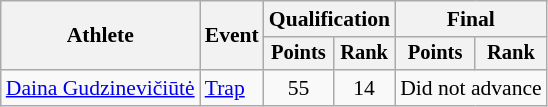<table class="wikitable" style="font-size:90%">
<tr>
<th rowspan="2">Athlete</th>
<th rowspan="2">Event</th>
<th colspan=2>Qualification</th>
<th colspan=2>Final</th>
</tr>
<tr style="font-size:95%">
<th>Points</th>
<th>Rank</th>
<th>Points</th>
<th>Rank</th>
</tr>
<tr align=center>
<td align=left><a href='#'>Daina Gudzinevičiūtė</a></td>
<td align=left><a href='#'>Trap</a></td>
<td>55</td>
<td>14</td>
<td colspan=2>Did not advance</td>
</tr>
</table>
